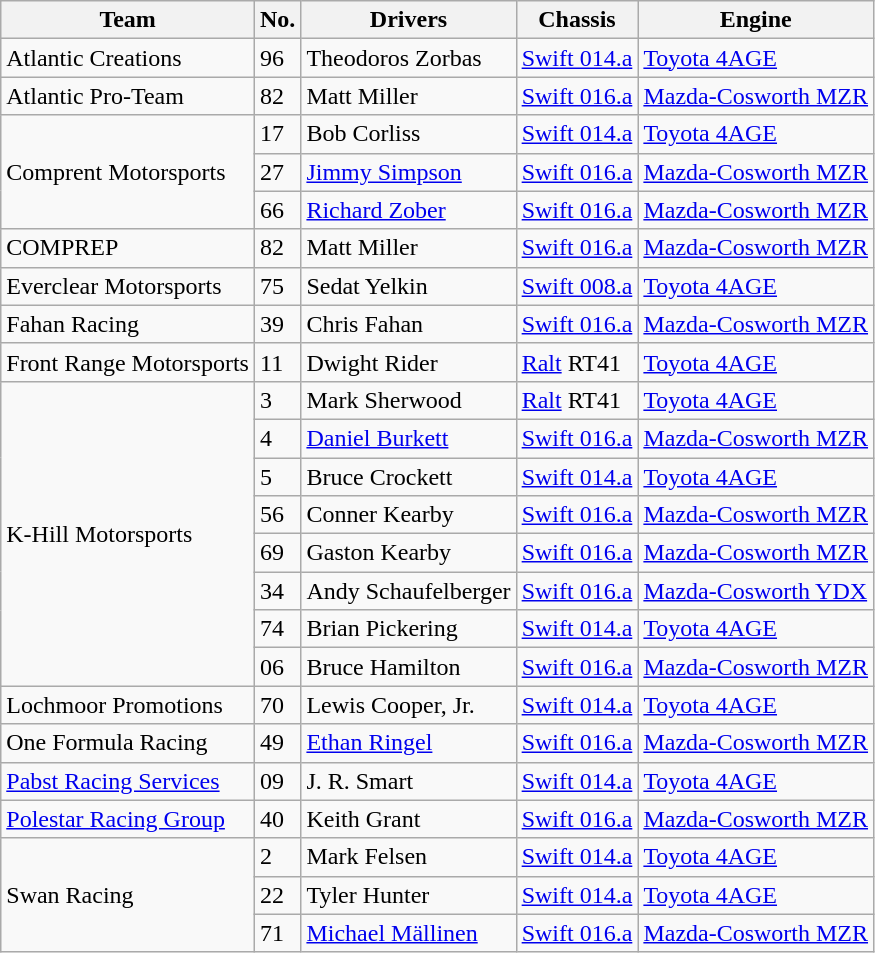<table class="wikitable">
<tr>
<th>Team</th>
<th>No.</th>
<th>Drivers</th>
<th>Chassis</th>
<th>Engine</th>
</tr>
<tr>
<td> Atlantic Creations</td>
<td>96</td>
<td> Theodoros Zorbas</td>
<td><a href='#'>Swift 014.a</a></td>
<td><a href='#'>Toyota 4AGE</a></td>
</tr>
<tr>
<td> Atlantic Pro-Team</td>
<td>82</td>
<td> Matt Miller</td>
<td><a href='#'>Swift 016.a</a></td>
<td><a href='#'>Mazda-Cosworth MZR</a></td>
</tr>
<tr>
<td rowspan=3> Comprent Motorsports</td>
<td>17</td>
<td> Bob Corliss</td>
<td><a href='#'>Swift 014.a</a></td>
<td><a href='#'>Toyota 4AGE</a></td>
</tr>
<tr>
<td>27</td>
<td> <a href='#'>Jimmy Simpson</a></td>
<td><a href='#'>Swift 016.a</a></td>
<td><a href='#'>Mazda-Cosworth MZR</a></td>
</tr>
<tr>
<td>66</td>
<td> <a href='#'>Richard Zober</a></td>
<td><a href='#'>Swift 016.a</a></td>
<td><a href='#'>Mazda-Cosworth MZR</a></td>
</tr>
<tr>
<td> COMPREP</td>
<td>82</td>
<td> Matt Miller</td>
<td><a href='#'>Swift 016.a</a></td>
<td><a href='#'>Mazda-Cosworth MZR</a></td>
</tr>
<tr>
<td> Everclear Motorsports</td>
<td>75</td>
<td> Sedat Yelkin</td>
<td><a href='#'>Swift 008.a</a></td>
<td><a href='#'>Toyota 4AGE</a></td>
</tr>
<tr>
<td> Fahan Racing</td>
<td>39</td>
<td> Chris Fahan</td>
<td><a href='#'>Swift 016.a</a></td>
<td><a href='#'>Mazda-Cosworth MZR</a></td>
</tr>
<tr>
<td> Front Range Motorsports</td>
<td>11</td>
<td> Dwight Rider</td>
<td><a href='#'>Ralt</a> RT41</td>
<td><a href='#'>Toyota 4AGE</a></td>
</tr>
<tr>
<td rowspan=8> K-Hill Motorsports</td>
<td>3</td>
<td> Mark Sherwood</td>
<td><a href='#'>Ralt</a> RT41</td>
<td><a href='#'>Toyota 4AGE</a></td>
</tr>
<tr>
<td>4</td>
<td> <a href='#'>Daniel Burkett</a></td>
<td><a href='#'>Swift 016.a</a></td>
<td><a href='#'>Mazda-Cosworth MZR</a></td>
</tr>
<tr>
<td>5</td>
<td> Bruce Crockett</td>
<td><a href='#'>Swift 014.a</a></td>
<td><a href='#'>Toyota 4AGE</a></td>
</tr>
<tr>
<td>56</td>
<td> Conner Kearby</td>
<td><a href='#'>Swift 016.a</a></td>
<td><a href='#'>Mazda-Cosworth MZR</a></td>
</tr>
<tr>
<td>69</td>
<td> Gaston Kearby</td>
<td><a href='#'>Swift 016.a</a></td>
<td><a href='#'>Mazda-Cosworth MZR</a></td>
</tr>
<tr>
<td>34</td>
<td> Andy Schaufelberger</td>
<td><a href='#'>Swift 016.a</a></td>
<td><a href='#'>Mazda-Cosworth YDX</a></td>
</tr>
<tr>
<td>74</td>
<td> Brian Pickering</td>
<td><a href='#'>Swift 014.a</a></td>
<td><a href='#'>Toyota 4AGE</a></td>
</tr>
<tr>
<td>06</td>
<td> Bruce Hamilton</td>
<td><a href='#'>Swift 016.a</a></td>
<td><a href='#'>Mazda-Cosworth MZR</a></td>
</tr>
<tr>
<td> Lochmoor Promotions</td>
<td>70</td>
<td> Lewis Cooper, Jr.</td>
<td><a href='#'>Swift 014.a</a></td>
<td><a href='#'>Toyota 4AGE</a></td>
</tr>
<tr>
<td> One Formula Racing</td>
<td>49</td>
<td> <a href='#'>Ethan Ringel</a></td>
<td><a href='#'>Swift 016.a</a></td>
<td><a href='#'>Mazda-Cosworth MZR</a></td>
</tr>
<tr>
<td> <a href='#'>Pabst Racing Services</a></td>
<td>09</td>
<td> J. R. Smart</td>
<td><a href='#'>Swift 014.a</a></td>
<td><a href='#'>Toyota 4AGE</a></td>
</tr>
<tr>
<td> <a href='#'>Polestar Racing Group</a></td>
<td>40</td>
<td> Keith Grant</td>
<td><a href='#'>Swift 016.a</a></td>
<td><a href='#'>Mazda-Cosworth MZR</a></td>
</tr>
<tr>
<td rowspan=3> Swan Racing</td>
<td>2</td>
<td> Mark Felsen</td>
<td><a href='#'>Swift 014.a</a></td>
<td><a href='#'>Toyota 4AGE</a></td>
</tr>
<tr>
<td>22</td>
<td> Tyler Hunter</td>
<td><a href='#'>Swift 014.a</a></td>
<td><a href='#'>Toyota 4AGE</a></td>
</tr>
<tr>
<td>71</td>
<td> <a href='#'>Michael Mällinen</a></td>
<td><a href='#'>Swift 016.a</a></td>
<td><a href='#'>Mazda-Cosworth MZR</a></td>
</tr>
</table>
